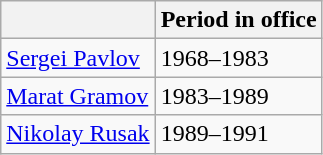<table class="wikitable">
<tr>
<th></th>
<th>Period in office</th>
</tr>
<tr>
<td><a href='#'>Sergei Pavlov</a></td>
<td>1968–1983</td>
</tr>
<tr>
<td><a href='#'>Marat Gramov</a></td>
<td>1983–1989</td>
</tr>
<tr>
<td><a href='#'>Nikolay Rusak</a></td>
<td>1989–1991</td>
</tr>
</table>
